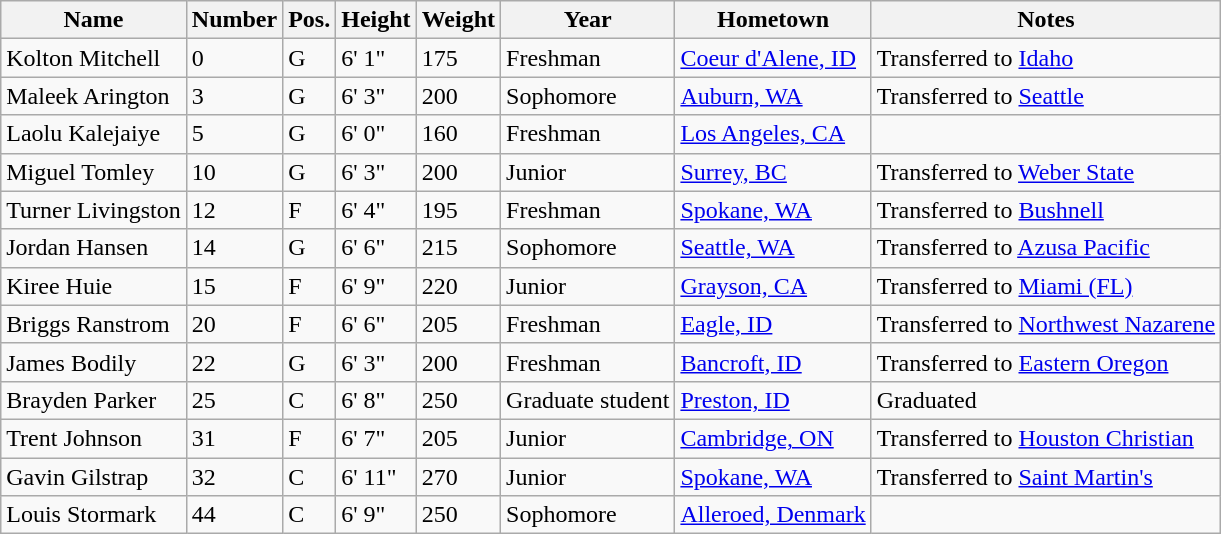<table class="wikitable sortable" border="1">
<tr align=center>
<th style=>Name</th>
<th style=>Number</th>
<th style=>Pos.</th>
<th style=>Height</th>
<th style=>Weight</th>
<th style=>Year</th>
<th style=>Hometown</th>
<th style=>Notes</th>
</tr>
<tr>
<td>Kolton Mitchell</td>
<td>0</td>
<td>G</td>
<td>6' 1"</td>
<td>175</td>
<td>Freshman</td>
<td><a href='#'>Coeur d'Alene, ID</a></td>
<td>Transferred to <a href='#'>Idaho</a></td>
</tr>
<tr>
<td>Maleek Arington</td>
<td>3</td>
<td>G</td>
<td>6' 3"</td>
<td>200</td>
<td>Sophomore</td>
<td><a href='#'>Auburn, WA</a></td>
<td>Transferred to <a href='#'>Seattle</a></td>
</tr>
<tr>
<td>Laolu Kalejaiye</td>
<td>5</td>
<td>G</td>
<td>6' 0"</td>
<td>160</td>
<td>Freshman</td>
<td><a href='#'>Los Angeles, CA</a></td>
<td></td>
</tr>
<tr>
<td>Miguel Tomley</td>
<td>10</td>
<td>G</td>
<td>6' 3"</td>
<td>200</td>
<td>Junior</td>
<td><a href='#'>Surrey, BC</a></td>
<td>Transferred to <a href='#'>Weber State</a></td>
</tr>
<tr>
<td>Turner Livingston</td>
<td>12</td>
<td>F</td>
<td>6' 4"</td>
<td>195</td>
<td> Freshman</td>
<td><a href='#'>Spokane, WA</a></td>
<td>Transferred to <a href='#'>Bushnell</a></td>
</tr>
<tr>
<td>Jordan Hansen</td>
<td>14</td>
<td>G</td>
<td>6' 6"</td>
<td>215</td>
<td>Sophomore</td>
<td><a href='#'>Seattle, WA</a></td>
<td>Transferred to <a href='#'>Azusa Pacific</a></td>
</tr>
<tr>
<td>Kiree Huie</td>
<td>15</td>
<td>F</td>
<td>6' 9"</td>
<td>220</td>
<td>Junior</td>
<td><a href='#'>Grayson, CA</a></td>
<td>Transferred to <a href='#'>Miami (FL)</a></td>
</tr>
<tr>
<td>Briggs Ranstrom</td>
<td>20</td>
<td>F</td>
<td>6' 6"</td>
<td>205</td>
<td> Freshman</td>
<td><a href='#'>Eagle, ID</a></td>
<td>Transferred to <a href='#'>Northwest Nazarene</a></td>
</tr>
<tr>
<td>James Bodily</td>
<td>22</td>
<td>G</td>
<td>6' 3"</td>
<td>200</td>
<td>Freshman</td>
<td><a href='#'>Bancroft, ID</a></td>
<td>Transferred to <a href='#'>Eastern Oregon</a></td>
</tr>
<tr>
<td>Brayden Parker</td>
<td>25</td>
<td>C</td>
<td>6' 8"</td>
<td>250</td>
<td>Graduate student</td>
<td><a href='#'>Preston, ID</a></td>
<td>Graduated</td>
</tr>
<tr>
<td>Trent Johnson</td>
<td>31</td>
<td>F</td>
<td>6' 7"</td>
<td>205</td>
<td>Junior</td>
<td><a href='#'>Cambridge, ON</a></td>
<td>Transferred to <a href='#'>Houston Christian</a></td>
</tr>
<tr>
<td>Gavin Gilstrap</td>
<td>32</td>
<td>C</td>
<td>6' 11"</td>
<td>270</td>
<td>Junior</td>
<td><a href='#'>Spokane, WA</a></td>
<td>Transferred to <a href='#'>Saint Martin's</a></td>
</tr>
<tr>
<td>Louis Stormark</td>
<td>44</td>
<td>C</td>
<td>6' 9"</td>
<td>250</td>
<td> Sophomore</td>
<td><a href='#'>Alleroed, Denmark</a></td>
<td></td>
</tr>
</table>
